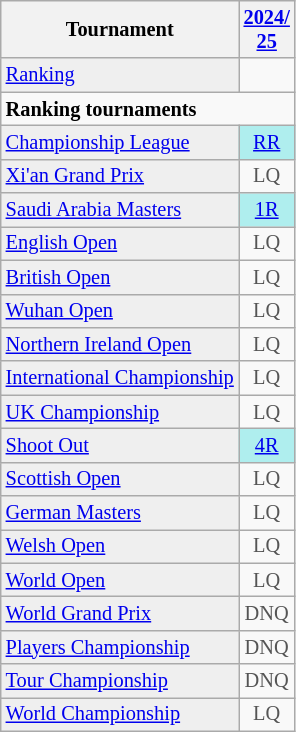<table class="wikitable" style="font-size:85%;">
<tr>
<th>Tournament</th>
<th><a href='#'>2024/<br>25</a></th>
</tr>
<tr>
<td style="background:#EFEFEF;"><a href='#'>Ranking</a></td>
<td align="center"></td>
</tr>
<tr>
<td colspan="10"><strong>Ranking tournaments</strong></td>
</tr>
<tr>
<td style="background:#EFEFEF;"><a href='#'>Championship League</a></td>
<td align="center" style="background:#afeeee;"><a href='#'>RR</a></td>
</tr>
<tr>
<td style="background:#EFEFEF;"><a href='#'>Xi'an Grand Prix</a></td>
<td align="center" style="color:#555555;">LQ</td>
</tr>
<tr>
<td style="background:#EFEFEF;"><a href='#'>Saudi Arabia Masters</a></td>
<td align="center" style="background:#afeeee;"><a href='#'>1R</a></td>
</tr>
<tr>
<td style="background:#EFEFEF;"><a href='#'>English Open</a></td>
<td align="center" style="color:#555555;">LQ</td>
</tr>
<tr>
<td style="background:#EFEFEF;"><a href='#'>British Open</a></td>
<td align="center" style="color:#555555;">LQ</td>
</tr>
<tr>
<td style="background:#EFEFEF;"><a href='#'>Wuhan Open</a></td>
<td align="center" style="color:#555555;">LQ</td>
</tr>
<tr>
<td style="background:#EFEFEF;"><a href='#'>Northern Ireland Open</a></td>
<td align="center" style="color:#555555;">LQ</td>
</tr>
<tr>
<td style="background:#EFEFEF;"><a href='#'>International Championship</a></td>
<td align="center" style="color:#555555;">LQ</td>
</tr>
<tr>
<td style="background:#EFEFEF;"><a href='#'>UK Championship</a></td>
<td align="center" style="color:#555555;">LQ</td>
</tr>
<tr>
<td style="background:#EFEFEF;"><a href='#'>Shoot Out</a></td>
<td align="center" style="background:#afeeee;"><a href='#'>4R</a></td>
</tr>
<tr>
<td style="background:#EFEFEF;"><a href='#'>Scottish Open</a></td>
<td align="center" style="color:#555555;">LQ</td>
</tr>
<tr>
<td style="background:#EFEFEF;"><a href='#'>German Masters</a></td>
<td align="center" style="color:#555555;">LQ</td>
</tr>
<tr>
<td style="background:#EFEFEF;"><a href='#'>Welsh Open</a></td>
<td align="center" style="color:#555555;">LQ</td>
</tr>
<tr>
<td style="background:#EFEFEF;"><a href='#'>World Open</a></td>
<td align="center" style="color:#555555;">LQ</td>
</tr>
<tr>
<td style="background:#EFEFEF;"><a href='#'>World Grand Prix</a></td>
<td align="center" style="color:#555555;">DNQ</td>
</tr>
<tr>
<td style="background:#EFEFEF;"><a href='#'>Players Championship</a></td>
<td align="center" style="color:#555555;">DNQ</td>
</tr>
<tr>
<td style="background:#EFEFEF;"><a href='#'>Tour Championship</a></td>
<td align="center" style="color:#555555;">DNQ</td>
</tr>
<tr>
<td style="background:#EFEFEF;"><a href='#'>World Championship</a></td>
<td align="center" style="color:#555555;">LQ</td>
</tr>
</table>
